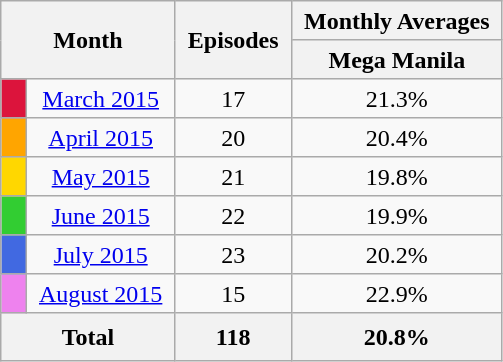<table class="wikitable plainrowheaders" style="text-align: center; line-height:25px;">
<tr class="wikitable" style="text-align: center;">
<th colspan="2" rowspan="2" style="padding: 0 8px;">Month</th>
<th rowspan="2" style="padding: 0 8px;">Episodes</th>
<th colspan="2" style="padding: 0 8px;">Monthly Averages</th>
</tr>
<tr>
<th style="padding: 0 8px;">Mega Manila</th>
</tr>
<tr>
<td style="padding: 0 8px; background:#DC143C;"></td>
<td style="padding: 0 8px;" '><a href='#'>March 2015</a></td>
<td style="padding: 0 8px;">17</td>
<td style="padding: 0 8px;">21.3%</td>
</tr>
<tr>
<td style="padding: 0 8px; background:#FFA500;"></td>
<td style="padding: 0 8px;" '><a href='#'>April 2015</a></td>
<td style="padding: 0 8px;">20</td>
<td style="padding: 0 8px;">20.4%</td>
</tr>
<tr>
<td style="padding: 0 8px; background:#FFD700;"></td>
<td style="padding: 0 8px;" '><a href='#'>May 2015</a></td>
<td style="padding: 0 8px;">21</td>
<td style="padding: 0 8px;">19.8%</td>
</tr>
<tr>
<td style="padding: 0 8px; background:#32CD32;"></td>
<td style="padding: 0 8px;" '><a href='#'>June 2015</a></td>
<td style="padding: 0 8px;">22</td>
<td style="padding: 0 8px;">19.9%</td>
</tr>
<tr>
<td style="padding: 0 8px; background:#4169E1;"></td>
<td style="padding: 0 8px;" '><a href='#'>July 2015</a></td>
<td style="padding: 0 8px;">23</td>
<td style="padding: 0 8px;">20.2%</td>
</tr>
<tr>
<td style="padding: 0 8px; background:#EE82EE;"></td>
<td style="padding: 0 8px;" '><a href='#'>August 2015</a></td>
<td style="padding: 0 8px;">15</td>
<td style="padding: 0 8px;">22.9%</td>
</tr>
<tr>
<th colspan="2">Total</th>
<th colspan="1">118</th>
<th colspan="2">20.8%</th>
</tr>
</table>
